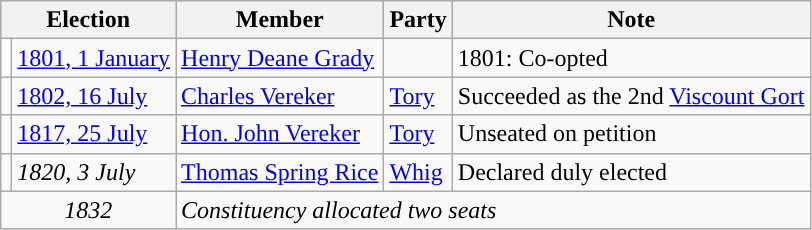<table class="wikitable">
<tr>
<th colspan="2">Election</th>
<th>Member</th>
<th>Party</th>
<th>Note</th>
</tr>
<tr>
<td style="color:inherit;background-color: white"></td>
<td><a href='#'>1801, 1 January</a></td>
<td><a href='#'>Henry Deane Grady</a></td>
<td></td>
<td>1801: Co-opted</td>
</tr>
<tr>
<td style="color:inherit;background-color: "></td>
<td><a href='#'>1802, 16 July</a></td>
<td><a href='#'>Charles Vereker</a></td>
<td><a href='#'>Tory</a></td>
<td>Succeeded as the 2nd <a href='#'>Viscount Gort</a></td>
</tr>
<tr>
<td style="color:inherit;background-color: "></td>
<td><a href='#'>1817, 25 July</a></td>
<td><a href='#'>Hon. John Vereker</a></td>
<td><a href='#'>Tory</a></td>
<td>Unseated on petition</td>
</tr>
<tr>
<td style="color:inherit;background-color: "></td>
<td><em>1820, 3 July</em></td>
<td><a href='#'>Thomas Spring Rice</a></td>
<td><a href='#'>Whig</a></td>
<td>Declared duly elected</td>
</tr>
<tr>
<td colspan="2" align="center"><em>1832</em></td>
<td colspan="3"><em>Constituency allocated two seats</em></td>
</tr>
</table>
